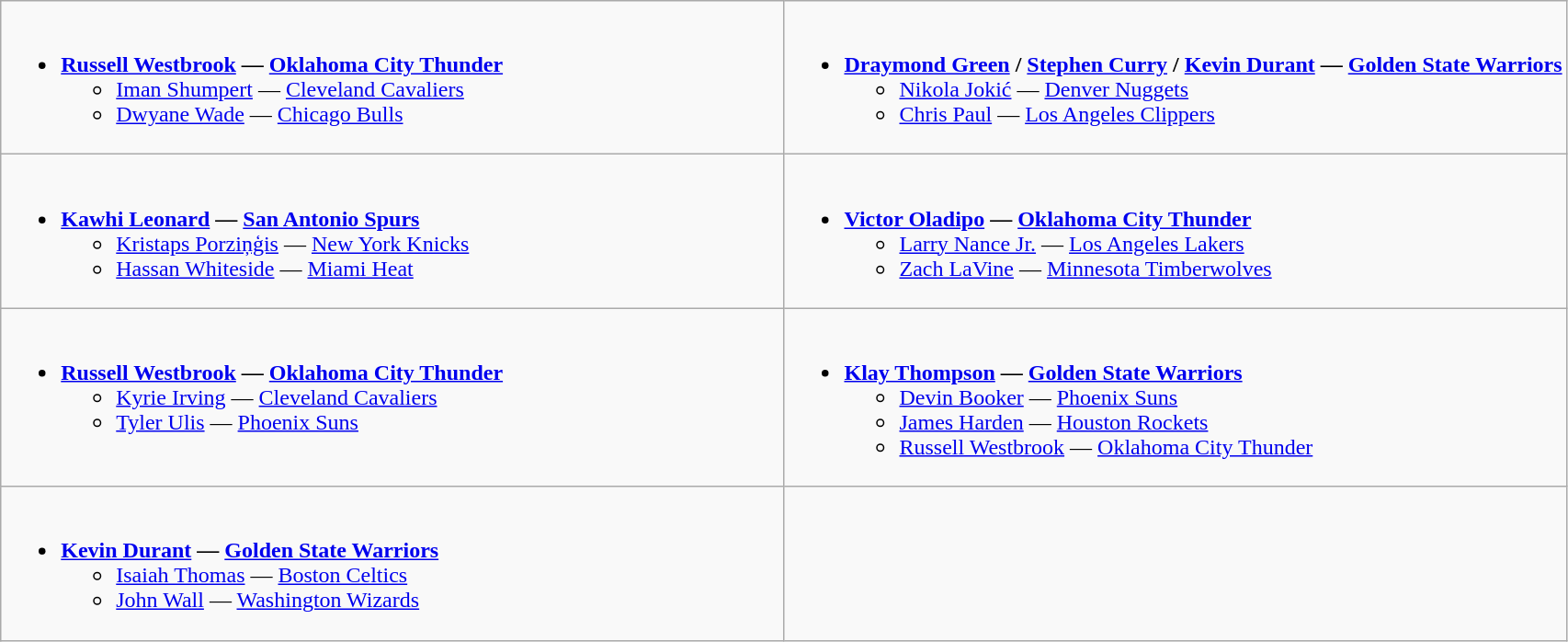<table class=wikitable>
<tr>
<td valign="top" width="50%"><br><ul><li><strong><a href='#'>Russell Westbrook</a> — <a href='#'>Oklahoma City Thunder</a></strong><ul><li><a href='#'>Iman Shumpert</a> — <a href='#'>Cleveland Cavaliers</a></li><li><a href='#'>Dwyane Wade</a> — <a href='#'>Chicago Bulls</a></li></ul></li></ul></td>
<td valign="top" width="50%"><br><ul><li><strong><a href='#'>Draymond Green</a> / <a href='#'>Stephen Curry</a> / <a href='#'>Kevin Durant</a> — <a href='#'>Golden State Warriors</a></strong><ul><li><a href='#'>Nikola Jokić</a> — <a href='#'>Denver Nuggets</a></li><li><a href='#'>Chris Paul</a> — <a href='#'>Los Angeles Clippers</a></li></ul></li></ul></td>
</tr>
<tr>
<td valign="top" width="50%"><br><ul><li><strong><a href='#'>Kawhi Leonard</a> — <a href='#'>San Antonio Spurs</a></strong><ul><li><a href='#'>Kristaps Porziņģis</a> — <a href='#'>New York Knicks</a></li><li><a href='#'>Hassan Whiteside</a> — <a href='#'>Miami Heat</a></li></ul></li></ul></td>
<td valign="top" width="50%"><br><ul><li><strong><a href='#'>Victor Oladipo</a> — <a href='#'>Oklahoma City Thunder</a></strong><ul><li><a href='#'>Larry Nance Jr.</a> — <a href='#'>Los Angeles Lakers</a></li><li><a href='#'>Zach LaVine</a> — <a href='#'>Minnesota Timberwolves</a></li></ul></li></ul></td>
</tr>
<tr>
<td valign="top" width="50%"><br><ul><li><strong><a href='#'>Russell Westbrook</a> — <a href='#'>Oklahoma City Thunder</a></strong><ul><li><a href='#'>Kyrie Irving</a> — <a href='#'>Cleveland Cavaliers</a></li><li><a href='#'>Tyler Ulis</a> — <a href='#'>Phoenix Suns</a></li></ul></li></ul></td>
<td valign="top" width="50%"><br><ul><li><strong><a href='#'>Klay Thompson</a> — <a href='#'>Golden State Warriors</a></strong><ul><li><a href='#'>Devin Booker</a> — <a href='#'>Phoenix Suns</a></li><li><a href='#'>James Harden</a> — <a href='#'>Houston Rockets</a></li><li><a href='#'>Russell Westbrook</a> — <a href='#'>Oklahoma City Thunder</a></li></ul></li></ul></td>
</tr>
<tr>
<td valign="top" width="50%"><br><ul><li><strong><a href='#'>Kevin Durant</a> — <a href='#'>Golden State Warriors</a></strong><ul><li><a href='#'>Isaiah Thomas</a> — <a href='#'>Boston Celtics</a></li><li><a href='#'>John Wall</a> — <a href='#'>Washington Wizards</a></li></ul></li></ul></td>
</tr>
</table>
